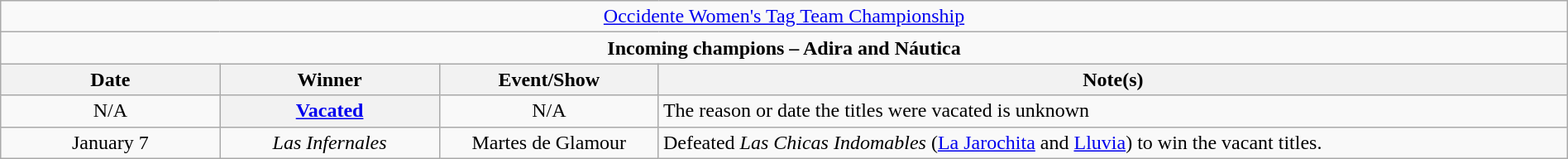<table class="wikitable" style="text-align:center; width:100%;">
<tr>
<td colspan="4" style="text-align: center;"><a href='#'>Occidente Women's Tag Team Championship</a></td>
</tr>
<tr>
<td colspan="4" style="text-align: center;"><strong>Incoming champions – Adira and Náutica</strong></td>
</tr>
<tr>
<th width=14%>Date</th>
<th width=14%>Winner</th>
<th width=14%>Event/Show</th>
<th width=58%>Note(s)</th>
</tr>
<tr>
<td>N/A</td>
<th><a href='#'>Vacated</a></th>
<td>N/A</td>
<td align=left>The reason or date the titles were vacated is unknown</td>
</tr>
<tr>
<td>January 7</td>
<td><em>Las Infernales</em><br></td>
<td>Martes de Glamour</td>
<td align=left>Defeated <em>Las Chicas Indomables</em> (<a href='#'>La Jarochita</a> and <a href='#'>Lluvia</a>) to win the vacant titles.</td>
</tr>
</table>
